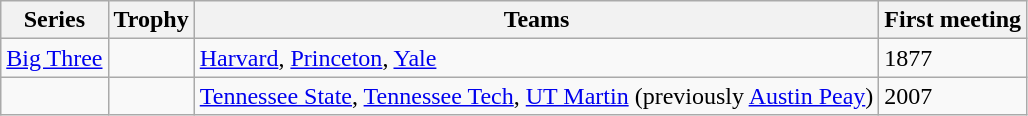<table class="wikitable">
<tr>
<th>Series</th>
<th>Trophy</th>
<th>Teams</th>
<th>First meeting</th>
</tr>
<tr>
<td><a href='#'>Big Three</a></td>
<td></td>
<td><a href='#'>Harvard</a>, <a href='#'>Princeton</a>, <a href='#'>Yale</a></td>
<td>1877</td>
</tr>
<tr>
<td></td>
<td></td>
<td><a href='#'>Tennessee State</a>, <a href='#'>Tennessee Tech</a>, <a href='#'>UT Martin</a> (previously <a href='#'>Austin Peay</a>)</td>
<td>2007</td>
</tr>
</table>
